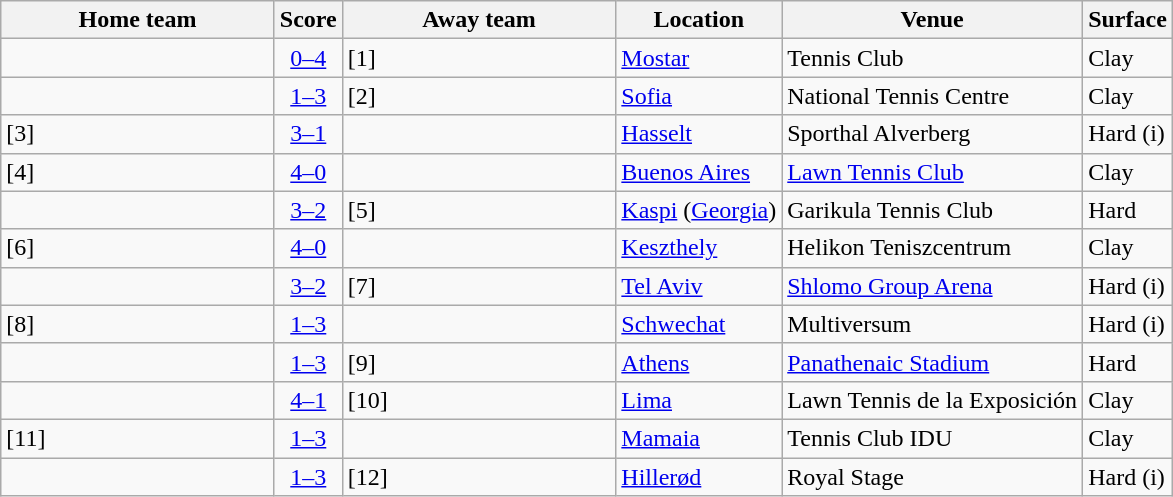<table class="wikitable nowrap">
<tr>
<th width=175>Home team</th>
<th>Score</th>
<th width=175>Away team</th>
<th>Location</th>
<th>Venue</th>
<th>Surface</th>
</tr>
<tr>
<td></td>
<td style="text-align:center;"><a href='#'>0–4</a></td>
<td><strong></strong> [1]</td>
<td><a href='#'>Mostar</a></td>
<td>Tennis Club</td>
<td>Clay</td>
</tr>
<tr>
<td></td>
<td style="text-align:center;"><a href='#'>1–3</a></td>
<td><strong></strong> [2]</td>
<td><a href='#'>Sofia</a></td>
<td>National Tennis Centre</td>
<td>Clay</td>
</tr>
<tr>
<td><strong></strong> [3]</td>
<td style="text-align:center;"><a href='#'>3–1</a></td>
<td></td>
<td><a href='#'>Hasselt</a></td>
<td>Sporthal Alverberg</td>
<td>Hard (i)</td>
</tr>
<tr>
<td><strong></strong> [4]</td>
<td style="text-align:center;"><a href='#'>4–0</a></td>
<td></td>
<td><a href='#'>Buenos Aires</a></td>
<td><a href='#'>Lawn Tennis Club</a></td>
<td>Clay</td>
</tr>
<tr>
<td><strong></strong></td>
<td style="text-align:center;"><a href='#'>3–2</a></td>
<td> [5]</td>
<td><a href='#'>Kaspi</a> (<a href='#'>Georgia</a>)</td>
<td>Garikula Tennis Club</td>
<td>Hard</td>
</tr>
<tr>
<td><strong></strong> [6]</td>
<td style="text-align:center;"><a href='#'>4–0</a></td>
<td></td>
<td><a href='#'>Keszthely</a></td>
<td>Helikon Teniszcentrum</td>
<td>Clay</td>
</tr>
<tr>
<td><strong></strong></td>
<td style="text-align:center;"><a href='#'>3–2</a></td>
<td> [7]</td>
<td><a href='#'>Tel Aviv</a></td>
<td><a href='#'>Shlomo Group Arena</a></td>
<td>Hard (i)</td>
</tr>
<tr>
<td> [8]</td>
<td style="text-align:center;"><a href='#'>1–3</a></td>
<td><strong></strong></td>
<td><a href='#'>Schwechat</a></td>
<td>Multiversum</td>
<td>Hard (i)</td>
</tr>
<tr>
<td></td>
<td style="text-align:center;"><a href='#'>1–3</a></td>
<td><strong></strong> [9]</td>
<td><a href='#'>Athens</a></td>
<td><a href='#'>Panathenaic Stadium</a></td>
<td>Hard</td>
</tr>
<tr>
<td><strong></strong></td>
<td style="text-align:center;"><a href='#'>4–1</a></td>
<td> [10]</td>
<td><a href='#'>Lima</a></td>
<td>Lawn Tennis de la Exposición</td>
<td>Clay</td>
</tr>
<tr>
<td> [11]</td>
<td style="text-align:center;"><a href='#'>1–3</a></td>
<td><strong></strong></td>
<td><a href='#'>Mamaia</a></td>
<td>Tennis Club IDU</td>
<td>Clay</td>
</tr>
<tr>
<td></td>
<td style="text-align:center;"><a href='#'>1–3</a></td>
<td><strong></strong> [12]</td>
<td><a href='#'>Hillerød</a></td>
<td>Royal Stage</td>
<td>Hard (i)</td>
</tr>
</table>
